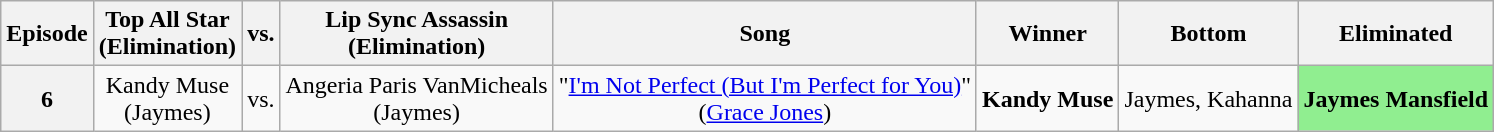<table class="wikitable" style="text-align:center;">
<tr>
<th scope="col">Episode</th>
<th scope="col" nowrap>Top All Star<br>(Elimination)</th>
<th scope="col">vs.</th>
<th scope="col">Lip Sync Assassin<br>(Elimination)</th>
<th scope="col">Song</th>
<th scope="col">Winner</th>
<th scope="col">Bottom</th>
<th scope="col">Eliminated</th>
</tr>
<tr>
<th scope="row">6</th>
<td>Kandy Muse<br>(Jaymes)</td>
<td>vs.</td>
<td nowrap>Angeria Paris VanMicheals<br>(Jaymes)</td>
<td nowrap>"<a href='#'>I'm Not Perfect (But I'm Perfect for You)</a>"<br>(<a href='#'>Grace Jones</a>)</td>
<td><strong>Kandy Muse</strong></td>
<td>Jaymes, Kahanna</td>
<td bgcolor="lightgreen"><strong>Jaymes Mansfield</strong></td>
</tr>
</table>
